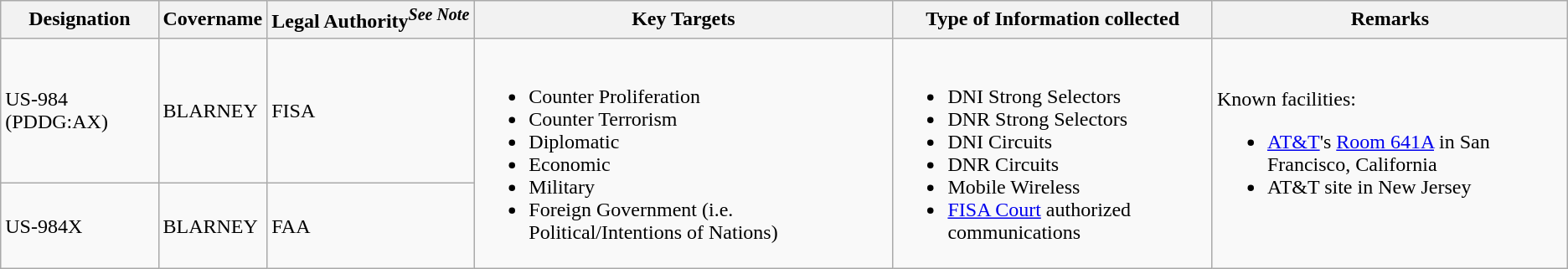<table class="wikitable sortable">
<tr>
<th>Designation</th>
<th>Covername</th>
<th>Legal Authority<sup><em>See Note</em></sup></th>
<th>Key Targets</th>
<th>Type of Information collected</th>
<th>Remarks</th>
</tr>
<tr>
<td>US-984 (PDDG:AX)</td>
<td>BLARNEY</td>
<td>FISA</td>
<td rowspan=2><br><ul><li>Counter Proliferation</li><li>Counter Terrorism</li><li>Diplomatic</li><li>Economic</li><li>Military</li><li>Foreign Government (i.e. Political/Intentions of Nations)</li></ul></td>
<td rowspan=2><br><ul><li>DNI Strong Selectors</li><li>DNR Strong Selectors</li><li>DNI Circuits </li><li>DNR Circuits</li><li>Mobile Wireless</li><li><a href='#'>FISA Court</a> authorized communications</li></ul></td>
<td rowspan=2>Known facilities:<br><ul><li><a href='#'>AT&T</a>'s <a href='#'>Room 641A</a> in San Francisco, California</li><li>AT&T site in New Jersey</li></ul></td>
</tr>
<tr>
<td>US-984X</td>
<td>BLARNEY</td>
<td>FAA</td>
</tr>
</table>
